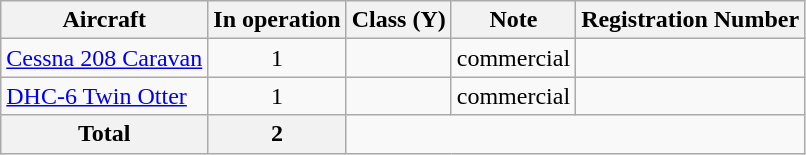<table class="wikitable">
<tr>
<th>Aircraft</th>
<th>In operation</th>
<th>Class (Y)</th>
<th>Note</th>
<th>Registration Number</th>
</tr>
<tr>
<td><a href='#'>Cessna 208 Caravan</a></td>
<td align=center>1</td>
<td align=center></td>
<td>commercial</td>
<td></td>
</tr>
<tr>
<td><a href='#'>DHC-6 Twin Otter</a></td>
<td align=center>1</td>
<td></td>
<td>commercial</td>
<td></td>
</tr>
<tr>
<th>Total</th>
<th>2</th>
</tr>
</table>
